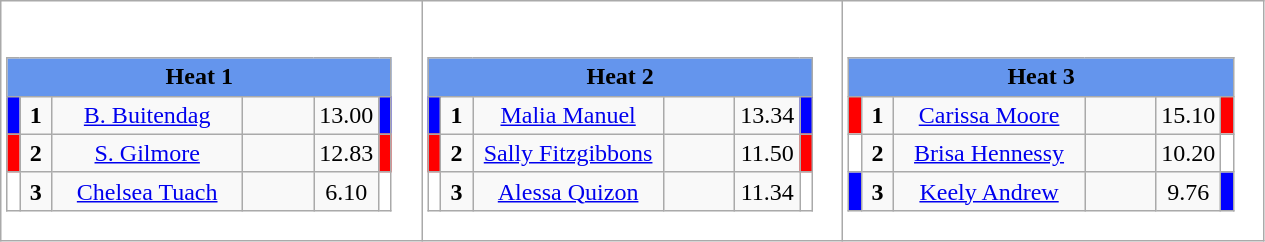<table class="wikitable" style="background:#fff;">
<tr>
<td><div><br><table class="wikitable">
<tr>
<td colspan="6"  style="text-align:center; background:#6495ed;"><strong>Heat 1</strong></td>
</tr>
<tr>
<td style="width:01px; background: #00f;"></td>
<td style="width:14px; text-align:center;"><strong>1</strong></td>
<td style="width:120px; text-align:center;"><a href='#'>B. Buitendag</a></td>
<td style="width:40px; text-align:center;"></td>
<td style="width:20px; text-align:center;">13.00</td>
<td style="width:01px; background: #00f;"></td>
</tr>
<tr>
<td style="width:01px; background: #f00;"></td>
<td style="width:14px; text-align:center;"><strong>2</strong></td>
<td style="width:120px; text-align:center;"><a href='#'>S. Gilmore</a></td>
<td style="width:40px; text-align:center;"></td>
<td style="width:20px; text-align:center;">12.83</td>
<td style="width:01px; background: #f00;"></td>
</tr>
<tr>
<td style="width:01px; background: #fff;"></td>
<td style="width:14px; text-align:center;"><strong>3</strong></td>
<td style="width:120px; text-align:center;"><a href='#'>Chelsea Tuach</a></td>
<td style="width:40px; text-align:center;"></td>
<td style="width:20px; text-align:center;">6.10</td>
<td style="width:01px; background: #fff;"></td>
</tr>
</table>
</div></td>
<td><div><br><table class="wikitable">
<tr>
<td colspan="6"  style="text-align:center; background:#6495ed;"><strong>Heat 2</strong></td>
</tr>
<tr>
<td style="width:01px; background: #00f;"></td>
<td style="width:14px; text-align:center;"><strong>1</strong></td>
<td style="width:120px; text-align:center;"><a href='#'>Malia Manuel</a></td>
<td style="width:40px; text-align:center;"></td>
<td style="width:20px; text-align:center;">13.34</td>
<td style="width:01px; background: #00f;"></td>
</tr>
<tr>
<td style="width:01px; background: #f00;"></td>
<td style="width:14px; text-align:center;"><strong>2</strong></td>
<td style="width:120px; text-align:center;"><a href='#'>Sally Fitzgibbons</a></td>
<td style="width:40px; text-align:center;"></td>
<td style="width:20px; text-align:center;">11.50</td>
<td style="width:01px; background: #f00;"></td>
</tr>
<tr>
<td style="width:01px; background: #fff;"></td>
<td style="width:14px; text-align:center;"><strong>3</strong></td>
<td style="width:120px; text-align:center;"><a href='#'>Alessa Quizon</a></td>
<td style="width:40px; text-align:center;"></td>
<td style="width:20px; text-align:center;">11.34</td>
<td style="width:01px; background: #fff;"></td>
</tr>
</table>
</div></td>
<td><div><br><table class="wikitable">
<tr>
<td colspan="6"  style="text-align:center; background:#6495ed;"><strong>Heat 3</strong></td>
</tr>
<tr>
<td style="width:01px; background: #f00;"></td>
<td style="width:14px; text-align:center;"><strong>1</strong></td>
<td style="width:120px; text-align:center;"><a href='#'>Carissa Moore</a></td>
<td style="width:40px; text-align:center;"></td>
<td style="width:20px; text-align:center;">15.10</td>
<td style="width:01px; background: #f00;"></td>
</tr>
<tr>
<td style="width:01px; background: #fff;"></td>
<td style="width:14px; text-align:center;"><strong>2</strong></td>
<td style="width:120px; text-align:center;"><a href='#'>Brisa Hennessy</a></td>
<td style="width:40px; text-align:center;"></td>
<td style="width:20px; text-align:center;">10.20</td>
<td style="width:01px; background: #fff;"></td>
</tr>
<tr>
<td style="width:01px; background: #00f;"></td>
<td style="width:14px; text-align:center;"><strong>3</strong></td>
<td style="width:120px; text-align:center;"><a href='#'>Keely Andrew</a></td>
<td style="width:40px; text-align:center;"></td>
<td style="width:20px; text-align:center;">9.76</td>
<td style="width:01px; background: #00f;"></td>
</tr>
</table>
</div></td>
</tr>
</table>
